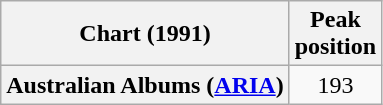<table class="wikitable sortable plainrowheaders" style="text-align:center">
<tr>
<th scope="col">Chart (1991)</th>
<th scope="col">Peak<br>position</th>
</tr>
<tr>
<th scope="row">Australian Albums (<a href='#'>ARIA</a>)</th>
<td>193</td>
</tr>
</table>
